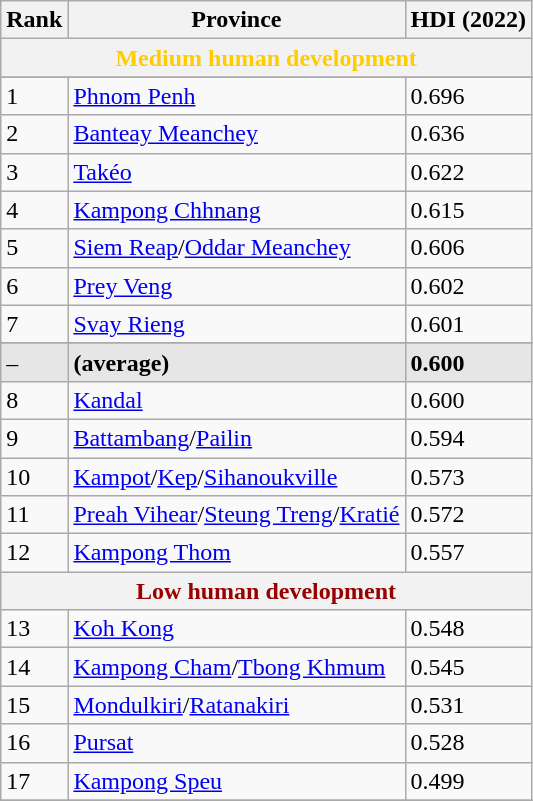<table class="wikitable sortable">
<tr>
<th class="sort">Rank</th>
<th class="sort">Province</th>
<th class="sort">HDI (2022)</th>
</tr>
<tr>
<th colspan="3" style="color:#fc0;">Medium human development</th>
</tr>
<tr>
</tr>
<tr>
<td>1</td>
<td style="text-align:left"><a href='#'>Phnom Penh</a></td>
<td>0.696</td>
</tr>
<tr>
<td>2</td>
<td style="text-align:left"><a href='#'>Banteay Meanchey</a></td>
<td>0.636</td>
</tr>
<tr>
<td>3</td>
<td style="text-align:left"><a href='#'>Takéo</a></td>
<td>0.622</td>
</tr>
<tr>
<td>4</td>
<td style="text-align:left"><a href='#'>Kampong Chhnang</a></td>
<td>0.615</td>
</tr>
<tr>
<td>5</td>
<td style="text-align:left"><a href='#'>Siem Reap</a>/<a href='#'>Oddar Meanchey</a></td>
<td>0.606</td>
</tr>
<tr>
<td>6</td>
<td style="text-align:left"><a href='#'>Prey Veng</a></td>
<td>0.602</td>
</tr>
<tr>
<td>7</td>
<td style="text-align:left"><a href='#'>Svay Rieng</a></td>
<td>0.601</td>
</tr>
<tr>
</tr>
<tr style="background:#e6e6e6">
<td>–</td>
<td style="text-align:left"><strong></strong> <strong>(average)</strong></td>
<td><strong>0.600</strong></td>
</tr>
<tr>
<td>8</td>
<td style="text-align:left"><a href='#'>Kandal</a></td>
<td>0.600</td>
</tr>
<tr>
<td>9</td>
<td style="text-align:left"><a href='#'>Battambang</a>/<a href='#'>Pailin</a></td>
<td>0.594</td>
</tr>
<tr>
<td>10</td>
<td style="text-align:left"><a href='#'>Kampot</a>/<a href='#'>Kep</a>/<a href='#'>Sihanoukville</a></td>
<td>0.573</td>
</tr>
<tr>
<td>11</td>
<td style="text-align:left"><a href='#'>Preah Vihear</a>/<a href='#'>Steung Treng</a>/<a href='#'>Kratié</a></td>
<td>0.572</td>
</tr>
<tr>
<td>12</td>
<td style="text-align:left"><a href='#'>Kampong Thom</a></td>
<td>0.557</td>
</tr>
<tr>
<th colspan="3" style="color:#900;">Low human development</th>
</tr>
<tr>
<td>13</td>
<td style="text-align:left"><a href='#'>Koh Kong</a></td>
<td>0.548</td>
</tr>
<tr>
<td>14</td>
<td style="text-align:left"><a href='#'>Kampong Cham</a>/<a href='#'>Tbong Khmum</a></td>
<td>0.545</td>
</tr>
<tr>
<td>15</td>
<td style="text-align:left"><a href='#'>Mondulkiri</a>/<a href='#'>Ratanakiri</a></td>
<td>0.531</td>
</tr>
<tr>
<td>16</td>
<td style="text-align:left"><a href='#'>Pursat</a></td>
<td>0.528</td>
</tr>
<tr>
<td>17</td>
<td style="text-align:left"><a href='#'>Kampong Speu</a></td>
<td>0.499</td>
</tr>
<tr>
</tr>
</table>
